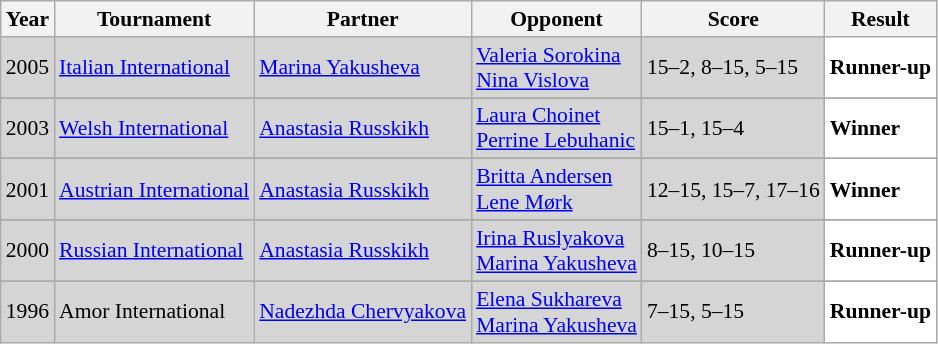<table class="sortable wikitable" style="font-size: 90%;">
<tr>
<th>Year</th>
<th>Tournament</th>
<th>Partner</th>
<th>Opponent</th>
<th>Score</th>
<th>Result</th>
</tr>
<tr style="background:#D5D5D5">
<td align="center">2005</td>
<td align="left"><a href='#'>Italian International</a></td>
<td align="left"> <a href='#'>Marina Yakusheva</a></td>
<td align="left"> <a href='#'>Valeria Sorokina</a><br> <a href='#'>Nina Vislova</a></td>
<td align="left">15–2, 8–15, 5–15</td>
<td style="text-align:left; background:white"> <strong>Runner-up</strong></td>
</tr>
<tr>
</tr>
<tr style="background:#D5D5D5">
<td align="center">2003</td>
<td align="left"><a href='#'>Welsh International</a></td>
<td align="left"> <a href='#'>Anastasia Russkikh</a></td>
<td align="left"> <a href='#'>Laura Choinet</a><br> <a href='#'>Perrine Lebuhanic</a></td>
<td align="left">15–1, 15–4</td>
<td style="text-align:left; background:white"> <strong>Winner</strong></td>
</tr>
<tr>
</tr>
<tr style="background:#D5D5D5">
<td align="center">2001</td>
<td align="left"><a href='#'>Austrian International</a></td>
<td align="left"> <a href='#'>Anastasia Russkikh</a></td>
<td align="left"> <a href='#'>Britta Andersen</a><br> <a href='#'>Lene Mørk</a></td>
<td align="left">12–15, 15–7, 17–16</td>
<td style="text-align:left; background:white"> <strong>Winner</strong></td>
</tr>
<tr>
</tr>
<tr style="background:#D5D5D5">
<td align="center">2000</td>
<td align="left"><a href='#'>Russian International</a></td>
<td align="left"> <a href='#'>Anastasia Russkikh</a></td>
<td align="left"> <a href='#'>Irina Ruslyakova</a><br> <a href='#'>Marina Yakusheva</a></td>
<td align="left">8–15, 10–15</td>
<td style="text-align:left; background:white"> <strong>Runner-up</strong></td>
</tr>
<tr>
</tr>
<tr style="background:#D5D5D5">
<td align="center">1996</td>
<td align="left">Amor International</td>
<td align="left"> <a href='#'>Nadezhda Chervyakova</a></td>
<td align="left"> <a href='#'>Elena Sukhareva</a><br> <a href='#'>Marina Yakusheva</a></td>
<td align="left">7–15, 5–15</td>
<td style="text-align:left; background:white"> <strong>Runner-up</strong></td>
</tr>
</table>
